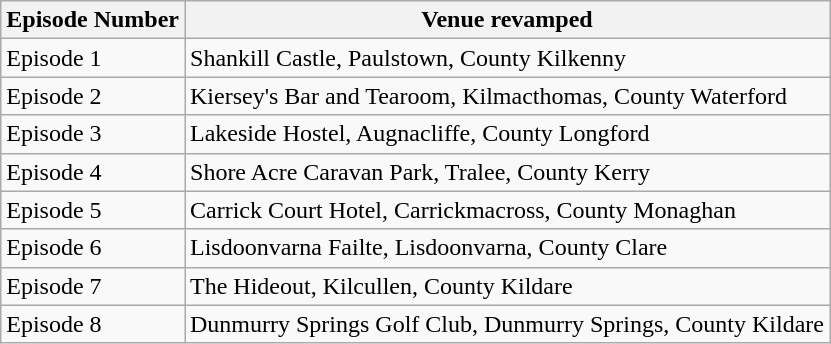<table class="wikitable">
<tr>
<th>Episode Number</th>
<th>Venue revamped</th>
</tr>
<tr>
<td>Episode 1</td>
<td>Shankill Castle, Paulstown, County Kilkenny</td>
</tr>
<tr>
<td>Episode 2</td>
<td>Kiersey's Bar and Tearoom, Kilmacthomas, County Waterford</td>
</tr>
<tr>
<td>Episode 3</td>
<td>Lakeside Hostel, Augnacliffe, County Longford</td>
</tr>
<tr>
<td>Episode 4</td>
<td>Shore Acre Caravan Park, Tralee, County Kerry</td>
</tr>
<tr>
<td>Episode 5</td>
<td>Carrick Court Hotel, Carrickmacross, County Monaghan</td>
</tr>
<tr>
<td>Episode 6</td>
<td>Lisdoonvarna Failte, Lisdoonvarna, County Clare</td>
</tr>
<tr>
<td>Episode 7</td>
<td>The Hideout, Kilcullen, County Kildare</td>
</tr>
<tr>
<td>Episode 8</td>
<td>Dunmurry Springs Golf Club, Dunmurry Springs, County Kildare</td>
</tr>
</table>
